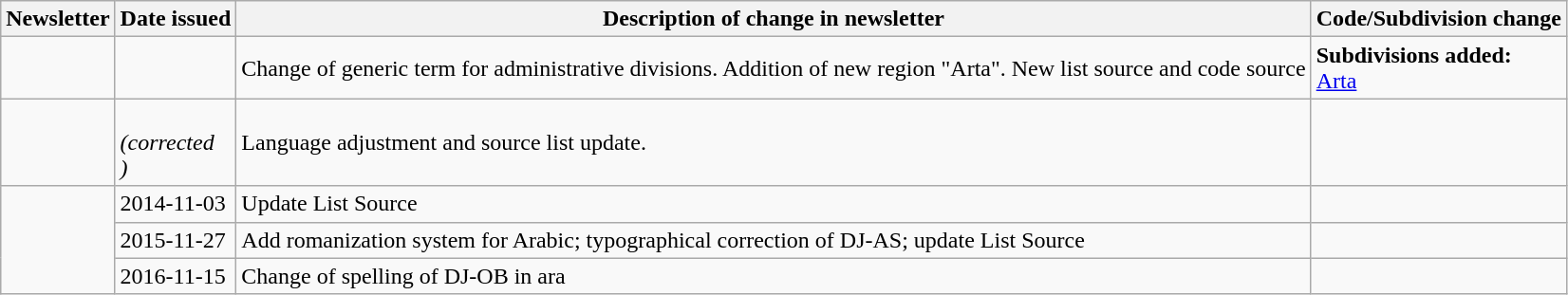<table class="wikitable">
<tr>
<th>Newsletter</th>
<th>Date issued</th>
<th>Description of change in newsletter</th>
<th>Code/Subdivision change</th>
</tr>
<tr>
<td id="I-7"></td>
<td></td>
<td>Change of generic term for administrative divisions. Addition of new region "Arta". New list source and code source</td>
<td style=white-space:nowrap><strong>Subdivisions added:</strong><br>  <a href='#'>Arta</a></td>
</tr>
<tr>
<td id="II-3"></td>
<td><br> <em>(corrected<br> )</em></td>
<td>Language adjustment and source list update.</td>
<td></td>
</tr>
<tr>
<td rowspan="3"></td>
<td>2014-11-03</td>
<td>Update List Source</td>
<td></td>
</tr>
<tr>
<td>2015-11-27</td>
<td>Add romanization system for Arabic; typographical correction of DJ-AS; update List Source</td>
<td></td>
</tr>
<tr>
<td>2016-11-15</td>
<td>Change of spelling of DJ-OB in ara</td>
<td></td>
</tr>
</table>
